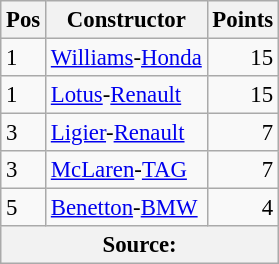<table class="wikitable" style="font-size: 95%;">
<tr>
<th>Pos</th>
<th>Constructor</th>
<th>Points</th>
</tr>
<tr>
<td>1</td>
<td> <a href='#'>Williams</a>-<a href='#'>Honda</a></td>
<td align="right">15</td>
</tr>
<tr>
<td>1</td>
<td> <a href='#'>Lotus</a>-<a href='#'>Renault</a></td>
<td align="right">15</td>
</tr>
<tr>
<td>3</td>
<td> <a href='#'>Ligier</a>-<a href='#'>Renault</a></td>
<td align="right">7</td>
</tr>
<tr>
<td>3</td>
<td> <a href='#'>McLaren</a>-<a href='#'>TAG</a></td>
<td align="right">7</td>
</tr>
<tr>
<td>5</td>
<td> <a href='#'>Benetton</a>-<a href='#'>BMW</a></td>
<td align="right">4</td>
</tr>
<tr>
<th colspan=4>Source:</th>
</tr>
</table>
